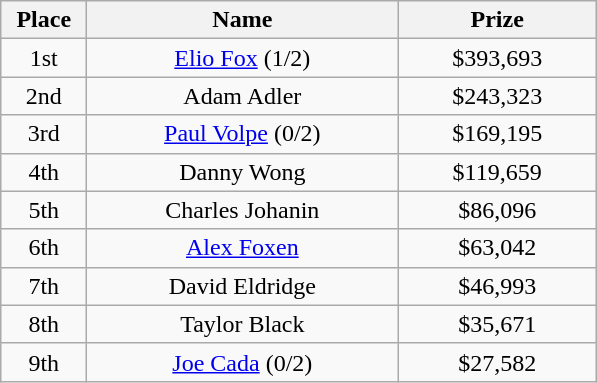<table class="wikitable">
<tr>
<th width="50">Place</th>
<th width="200">Name</th>
<th width="125">Prize</th>
</tr>
<tr>
<td align = "center">1st</td>
<td align = "center"><a href='#'>Elio Fox</a> (1/2)</td>
<td align = "center">$393,693</td>
</tr>
<tr>
<td align = "center">2nd</td>
<td align = "center">Adam Adler</td>
<td align = "center">$243,323</td>
</tr>
<tr>
<td align = "center">3rd</td>
<td align = "center"><a href='#'>Paul Volpe</a> (0/2)</td>
<td align = "center">$169,195</td>
</tr>
<tr>
<td align = "center">4th</td>
<td align = "center">Danny Wong</td>
<td align = "center">$119,659</td>
</tr>
<tr>
<td align = "center">5th</td>
<td align = "center">Charles Johanin</td>
<td align = "center">$86,096</td>
</tr>
<tr>
<td align = "center">6th</td>
<td align = "center"><a href='#'>Alex Foxen</a></td>
<td align = "center">$63,042</td>
</tr>
<tr>
<td align = "center">7th</td>
<td align = "center">David Eldridge</td>
<td align = "center">$46,993</td>
</tr>
<tr>
<td align = "center">8th</td>
<td align = "center">Taylor Black</td>
<td align = "center">$35,671</td>
</tr>
<tr>
<td align = "center">9th</td>
<td align = "center"><a href='#'>Joe Cada</a> (0/2)</td>
<td align = "center">$27,582</td>
</tr>
</table>
